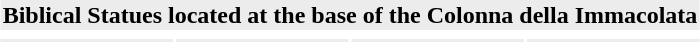<table align=center>
<tr>
<th colspan="4" style="background:#ECECEC; "><strong>Biblical Statues located at the base of the Colonna della Immacolata</strong></th>
</tr>
<tr>
<td></td>
<td></td>
<td></td>
<td></td>
</tr>
<tr>
<td style="background:#ECECEC;"></td>
<td style="background:#ECECEC;"></td>
<td style="background:#ECECEC;"></td>
<td style="background:#ECECEC;"></td>
</tr>
</table>
